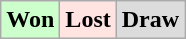<table class="wikitable">
<tr>
<td bgcolor="#ccffcc"><strong>Won</strong></td>
<td bgcolor="FFE4E1"><strong>Lost</strong></td>
<td bgcolor="DCDCDC"><strong>Draw</strong></td>
</tr>
</table>
